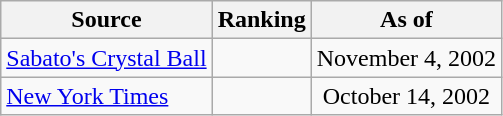<table class="wikitable" style="text-align:center">
<tr>
<th>Source</th>
<th>Ranking</th>
<th>As of</th>
</tr>
<tr>
<td align=left><a href='#'>Sabato's Crystal Ball</a></td>
<td></td>
<td>November 4, 2002</td>
</tr>
<tr>
<td align=left><a href='#'>New York Times</a></td>
<td></td>
<td>October 14, 2002</td>
</tr>
</table>
